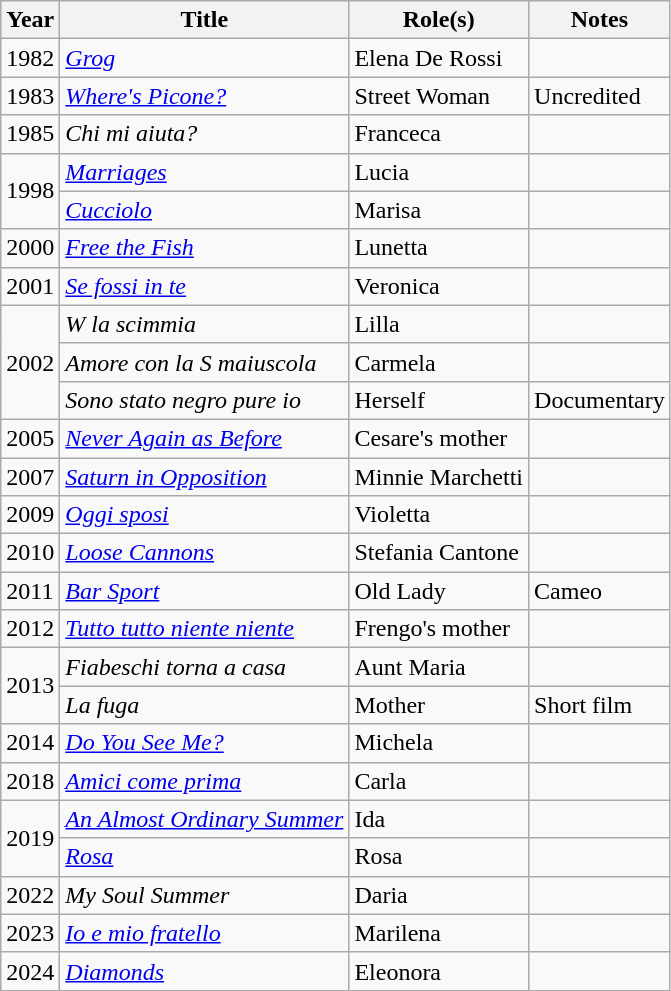<table class="wikitable plainrowheaders sortable">
<tr>
<th scope="col">Year</th>
<th scope="col">Title</th>
<th scope="col">Role(s)</th>
<th scope="col" class="unsortable">Notes</th>
</tr>
<tr>
<td>1982</td>
<td><em><a href='#'>Grog</a></em></td>
<td>Elena De Rossi</td>
<td></td>
</tr>
<tr>
<td>1983</td>
<td><em><a href='#'>Where's Picone?</a></em></td>
<td>Street Woman</td>
<td>Uncredited</td>
</tr>
<tr>
<td>1985</td>
<td><em>Chi mi aiuta?</em></td>
<td>Franceca</td>
<td></td>
</tr>
<tr>
<td rowspan=2>1998</td>
<td><em><a href='#'>Marriages</a></em></td>
<td>Lucia</td>
<td></td>
</tr>
<tr>
<td><em><a href='#'>Cucciolo</a></em></td>
<td>Marisa</td>
<td></td>
</tr>
<tr>
<td>2000</td>
<td><em><a href='#'>Free the Fish</a></em></td>
<td>Lunetta</td>
<td></td>
</tr>
<tr>
<td>2001</td>
<td><em><a href='#'>Se fossi in te</a></em></td>
<td>Veronica</td>
<td></td>
</tr>
<tr>
<td rowspan=3>2002</td>
<td><em>W la scimmia</em></td>
<td>Lilla</td>
<td></td>
</tr>
<tr>
<td><em>Amore con la S maiuscola</em></td>
<td>Carmela</td>
<td></td>
</tr>
<tr>
<td><em>Sono stato negro pure io</em></td>
<td>Herself</td>
<td>Documentary</td>
</tr>
<tr>
<td>2005</td>
<td><em><a href='#'>Never Again as Before</a></em></td>
<td>Cesare's mother</td>
<td></td>
</tr>
<tr>
<td>2007</td>
<td><em><a href='#'>Saturn in Opposition</a></em></td>
<td>Minnie Marchetti</td>
<td></td>
</tr>
<tr>
<td>2009</td>
<td><em><a href='#'>Oggi sposi</a></em></td>
<td>Violetta</td>
<td></td>
</tr>
<tr>
<td>2010</td>
<td><em><a href='#'>Loose Cannons</a></em></td>
<td>Stefania Cantone</td>
<td></td>
</tr>
<tr>
<td>2011</td>
<td><em><a href='#'>Bar Sport</a></em></td>
<td>Old Lady</td>
<td>Cameo</td>
</tr>
<tr>
<td>2012</td>
<td><em><a href='#'>Tutto tutto niente niente</a></em></td>
<td>Frengo's mother</td>
<td></td>
</tr>
<tr>
<td rowspan=2>2013</td>
<td><em>Fiabeschi torna a casa</em></td>
<td>Aunt Maria</td>
<td></td>
</tr>
<tr>
<td><em>La fuga</em></td>
<td>Mother</td>
<td>Short film</td>
</tr>
<tr>
<td>2014</td>
<td><em><a href='#'>Do You See Me?</a></em></td>
<td>Michela</td>
<td></td>
</tr>
<tr>
<td>2018</td>
<td><em><a href='#'>Amici come prima</a></em></td>
<td>Carla</td>
<td></td>
</tr>
<tr>
<td rowspan=2>2019</td>
<td><em><a href='#'>An Almost Ordinary Summer</a></em></td>
<td>Ida</td>
<td></td>
</tr>
<tr>
<td><em><a href='#'>Rosa</a></em></td>
<td>Rosa</td>
<td></td>
</tr>
<tr>
<td>2022</td>
<td><em>My Soul Summer</em></td>
<td>Daria</td>
<td></td>
</tr>
<tr>
<td>2023</td>
<td><em><a href='#'>Io e mio fratello</a></em></td>
<td>Marilena</td>
<td></td>
</tr>
<tr>
<td>2024</td>
<td><em><a href='#'>Diamonds</a></em></td>
<td>Eleonora</td>
<td></td>
</tr>
</table>
